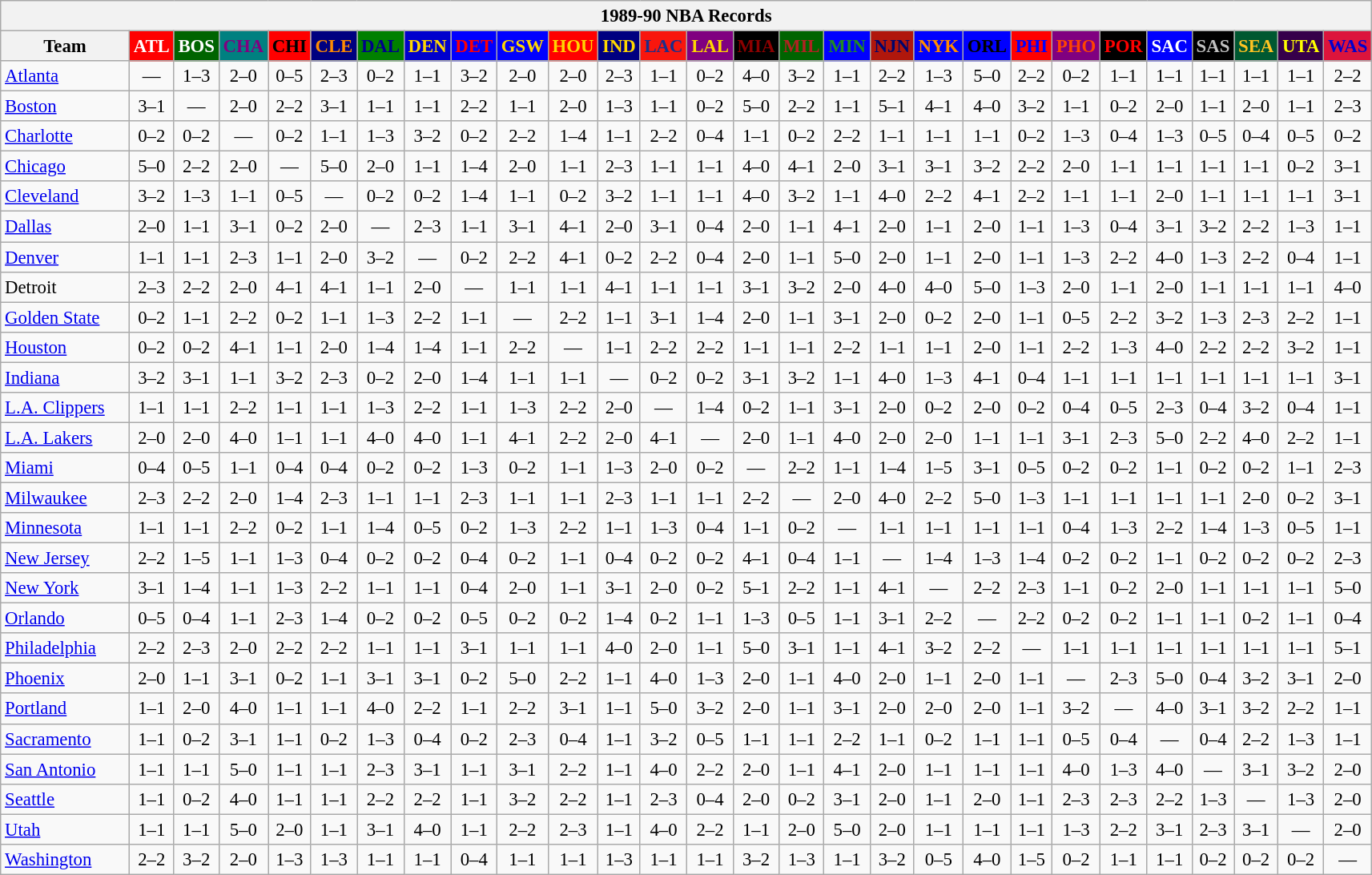<table class="wikitable" style="font-size:95%; text-align:center;">
<tr>
<th colspan=28>1989-90 NBA Records</th>
</tr>
<tr>
<th width=100>Team</th>
<th style="background:#FF0000;color:#FFFFFF;width=35">ATL</th>
<th style="background:#006400;color:#FFFFFF;width=35">BOS</th>
<th style="background:#008080;color:#800080;width=35">CHA</th>
<th style="background:#FF0000;color:#000000;width=35">CHI</th>
<th style="background:#000080;color:#FF8C00;width=35">CLE</th>
<th style="background:#008000;color:#00008B;width=35">DAL</th>
<th style="background:#0000CD;color:#FFD700;width=35">DEN</th>
<th style="background:#0000FF;color:#FF0000;width=35">DET</th>
<th style="background:#0000FF;color:#FFD700;width=35">GSW</th>
<th style="background:#FF0000;color:#FFD700;width=35">HOU</th>
<th style="background:#000080;color:#FFD700;width=35">IND</th>
<th style="background:#F9160D;color:#1A2E8B;width=35">LAC</th>
<th style="background:#800080;color:#FFD700;width=35">LAL</th>
<th style="background:#000000;color:#8B0000;width=35">MIA</th>
<th style="background:#006400;color:#B22222;width=35">MIL</th>
<th style="background:#0000FF;color:#228B22;width=35">MIN</th>
<th style="background:#B0170C;color:#00056D;width=35">NJN</th>
<th style="background:#0000FF;color:#FF8C00;width=35">NYK</th>
<th style="background:#0000FF;color:#000000;width=35">ORL</th>
<th style="background:#FF0000;color:#0000FF;width=35">PHI</th>
<th style="background:#800080;color:#FF4500;width=35">PHO</th>
<th style="background:#000000;color:#FF0000;width=35">POR</th>
<th style="background:#0000FF;color:#FFFFFF;width=35">SAC</th>
<th style="background:#000000;color:#C0C0C0;width=35">SAS</th>
<th style="background:#005831;color:#FFC322;width=35">SEA</th>
<th style="background:#36004A;color:#FFFF00;width=35">UTA</th>
<th style="background:#DC143C;color:#0000CD;width=35">WAS</th>
</tr>
<tr>
<td style="text-align:left;"><a href='#'>Atlanta</a></td>
<td>—</td>
<td>1–3</td>
<td>2–0</td>
<td>0–5</td>
<td>2–3</td>
<td>0–2</td>
<td>1–1</td>
<td>3–2</td>
<td>2–0</td>
<td>2–0</td>
<td>2–3</td>
<td>1–1</td>
<td>0–2</td>
<td>4–0</td>
<td>3–2</td>
<td>1–1</td>
<td>2–2</td>
<td>1–3</td>
<td>5–0</td>
<td>2–2</td>
<td>0–2</td>
<td>1–1</td>
<td>1–1</td>
<td>1–1</td>
<td>1–1</td>
<td>1–1</td>
<td>2–2</td>
</tr>
<tr>
<td style="text-align:left;"><a href='#'>Boston</a></td>
<td>3–1</td>
<td>—</td>
<td>2–0</td>
<td>2–2</td>
<td>3–1</td>
<td>1–1</td>
<td>1–1</td>
<td>2–2</td>
<td>1–1</td>
<td>2–0</td>
<td>1–3</td>
<td>1–1</td>
<td>0–2</td>
<td>5–0</td>
<td>2–2</td>
<td>1–1</td>
<td>5–1</td>
<td>4–1</td>
<td>4–0</td>
<td>3–2</td>
<td>1–1</td>
<td>0–2</td>
<td>2–0</td>
<td>1–1</td>
<td>2–0</td>
<td>1–1</td>
<td>2–3</td>
</tr>
<tr>
<td style="text-align:left;"><a href='#'>Charlotte</a></td>
<td>0–2</td>
<td>0–2</td>
<td>—</td>
<td>0–2</td>
<td>1–1</td>
<td>1–3</td>
<td>3–2</td>
<td>0–2</td>
<td>2–2</td>
<td>1–4</td>
<td>1–1</td>
<td>2–2</td>
<td>0–4</td>
<td>1–1</td>
<td>0–2</td>
<td>2–2</td>
<td>1–1</td>
<td>1–1</td>
<td>1–1</td>
<td>0–2</td>
<td>1–3</td>
<td>0–4</td>
<td>1–3</td>
<td>0–5</td>
<td>0–4</td>
<td>0–5</td>
<td>0–2</td>
</tr>
<tr>
<td style="text-align:left;"><a href='#'>Chicago</a></td>
<td>5–0</td>
<td>2–2</td>
<td>2–0</td>
<td>—</td>
<td>5–0</td>
<td>2–0</td>
<td>1–1</td>
<td>1–4</td>
<td>2–0</td>
<td>1–1</td>
<td>2–3</td>
<td>1–1</td>
<td>1–1</td>
<td>4–0</td>
<td>4–1</td>
<td>2–0</td>
<td>3–1</td>
<td>3–1</td>
<td>3–2</td>
<td>2–2</td>
<td>2–0</td>
<td>1–1</td>
<td>1–1</td>
<td>1–1</td>
<td>1–1</td>
<td>0–2</td>
<td>3–1</td>
</tr>
<tr>
<td style="text-align:left;"><a href='#'>Cleveland</a></td>
<td>3–2</td>
<td>1–3</td>
<td>1–1</td>
<td>0–5</td>
<td>—</td>
<td>0–2</td>
<td>0–2</td>
<td>1–4</td>
<td>1–1</td>
<td>0–2</td>
<td>3–2</td>
<td>1–1</td>
<td>1–1</td>
<td>4–0</td>
<td>3–2</td>
<td>1–1</td>
<td>4–0</td>
<td>2–2</td>
<td>4–1</td>
<td>2–2</td>
<td>1–1</td>
<td>1–1</td>
<td>2–0</td>
<td>1–1</td>
<td>1–1</td>
<td>1–1</td>
<td>3–1</td>
</tr>
<tr>
<td style="text-align:left;"><a href='#'>Dallas</a></td>
<td>2–0</td>
<td>1–1</td>
<td>3–1</td>
<td>0–2</td>
<td>2–0</td>
<td>—</td>
<td>2–3</td>
<td>1–1</td>
<td>3–1</td>
<td>4–1</td>
<td>2–0</td>
<td>3–1</td>
<td>0–4</td>
<td>2–0</td>
<td>1–1</td>
<td>4–1</td>
<td>2–0</td>
<td>1–1</td>
<td>2–0</td>
<td>1–1</td>
<td>1–3</td>
<td>0–4</td>
<td>3–1</td>
<td>3–2</td>
<td>2–2</td>
<td>1–3</td>
<td>1–1</td>
</tr>
<tr>
<td style="text-align:left;"><a href='#'>Denver</a></td>
<td>1–1</td>
<td>1–1</td>
<td>2–3</td>
<td>1–1</td>
<td>2–0</td>
<td>3–2</td>
<td>—</td>
<td>0–2</td>
<td>2–2</td>
<td>4–1</td>
<td>0–2</td>
<td>2–2</td>
<td>0–4</td>
<td>2–0</td>
<td>1–1</td>
<td>5–0</td>
<td>2–0</td>
<td>1–1</td>
<td>2–0</td>
<td>1–1</td>
<td>1–3</td>
<td>2–2</td>
<td>4–0</td>
<td>1–3</td>
<td>2–2</td>
<td>0–4</td>
<td>1–1</td>
</tr>
<tr>
<td style="text-align:left;">Detroit</td>
<td>2–3</td>
<td>2–2</td>
<td>2–0</td>
<td>4–1</td>
<td>4–1</td>
<td>1–1</td>
<td>2–0</td>
<td>—</td>
<td>1–1</td>
<td>1–1</td>
<td>4–1</td>
<td>1–1</td>
<td>1–1</td>
<td>3–1</td>
<td>3–2</td>
<td>2–0</td>
<td>4–0</td>
<td>4–0</td>
<td>5–0</td>
<td>1–3</td>
<td>2–0</td>
<td>1–1</td>
<td>2–0</td>
<td>1–1</td>
<td>1–1</td>
<td>1–1</td>
<td>4–0</td>
</tr>
<tr>
<td style="text-align:left;"><a href='#'>Golden State</a></td>
<td>0–2</td>
<td>1–1</td>
<td>2–2</td>
<td>0–2</td>
<td>1–1</td>
<td>1–3</td>
<td>2–2</td>
<td>1–1</td>
<td>—</td>
<td>2–2</td>
<td>1–1</td>
<td>3–1</td>
<td>1–4</td>
<td>2–0</td>
<td>1–1</td>
<td>3–1</td>
<td>2–0</td>
<td>0–2</td>
<td>2–0</td>
<td>1–1</td>
<td>0–5</td>
<td>2–2</td>
<td>3–2</td>
<td>1–3</td>
<td>2–3</td>
<td>2–2</td>
<td>1–1</td>
</tr>
<tr>
<td style="text-align:left;"><a href='#'>Houston</a></td>
<td>0–2</td>
<td>0–2</td>
<td>4–1</td>
<td>1–1</td>
<td>2–0</td>
<td>1–4</td>
<td>1–4</td>
<td>1–1</td>
<td>2–2</td>
<td>—</td>
<td>1–1</td>
<td>2–2</td>
<td>2–2</td>
<td>1–1</td>
<td>1–1</td>
<td>2–2</td>
<td>1–1</td>
<td>1–1</td>
<td>2–0</td>
<td>1–1</td>
<td>2–2</td>
<td>1–3</td>
<td>4–0</td>
<td>2–2</td>
<td>2–2</td>
<td>3–2</td>
<td>1–1</td>
</tr>
<tr>
<td style="text-align:left;"><a href='#'>Indiana</a></td>
<td>3–2</td>
<td>3–1</td>
<td>1–1</td>
<td>3–2</td>
<td>2–3</td>
<td>0–2</td>
<td>2–0</td>
<td>1–4</td>
<td>1–1</td>
<td>1–1</td>
<td>—</td>
<td>0–2</td>
<td>0–2</td>
<td>3–1</td>
<td>3–2</td>
<td>1–1</td>
<td>4–0</td>
<td>1–3</td>
<td>4–1</td>
<td>0–4</td>
<td>1–1</td>
<td>1–1</td>
<td>1–1</td>
<td>1–1</td>
<td>1–1</td>
<td>1–1</td>
<td>3–1</td>
</tr>
<tr>
<td style="text-align:left;"><a href='#'>L.A. Clippers</a></td>
<td>1–1</td>
<td>1–1</td>
<td>2–2</td>
<td>1–1</td>
<td>1–1</td>
<td>1–3</td>
<td>2–2</td>
<td>1–1</td>
<td>1–3</td>
<td>2–2</td>
<td>2–0</td>
<td>—</td>
<td>1–4</td>
<td>0–2</td>
<td>1–1</td>
<td>3–1</td>
<td>2–0</td>
<td>0–2</td>
<td>2–0</td>
<td>0–2</td>
<td>0–4</td>
<td>0–5</td>
<td>2–3</td>
<td>0–4</td>
<td>3–2</td>
<td>0–4</td>
<td>1–1</td>
</tr>
<tr>
<td style="text-align:left;"><a href='#'>L.A. Lakers</a></td>
<td>2–0</td>
<td>2–0</td>
<td>4–0</td>
<td>1–1</td>
<td>1–1</td>
<td>4–0</td>
<td>4–0</td>
<td>1–1</td>
<td>4–1</td>
<td>2–2</td>
<td>2–0</td>
<td>4–1</td>
<td>—</td>
<td>2–0</td>
<td>1–1</td>
<td>4–0</td>
<td>2–0</td>
<td>2–0</td>
<td>1–1</td>
<td>1–1</td>
<td>3–1</td>
<td>2–3</td>
<td>5–0</td>
<td>2–2</td>
<td>4–0</td>
<td>2–2</td>
<td>1–1</td>
</tr>
<tr>
<td style="text-align:left;"><a href='#'>Miami</a></td>
<td>0–4</td>
<td>0–5</td>
<td>1–1</td>
<td>0–4</td>
<td>0–4</td>
<td>0–2</td>
<td>0–2</td>
<td>1–3</td>
<td>0–2</td>
<td>1–1</td>
<td>1–3</td>
<td>2–0</td>
<td>0–2</td>
<td>—</td>
<td>2–2</td>
<td>1–1</td>
<td>1–4</td>
<td>1–5</td>
<td>3–1</td>
<td>0–5</td>
<td>0–2</td>
<td>0–2</td>
<td>1–1</td>
<td>0–2</td>
<td>0–2</td>
<td>1–1</td>
<td>2–3</td>
</tr>
<tr>
<td style="text-align:left;"><a href='#'>Milwaukee</a></td>
<td>2–3</td>
<td>2–2</td>
<td>2–0</td>
<td>1–4</td>
<td>2–3</td>
<td>1–1</td>
<td>1–1</td>
<td>2–3</td>
<td>1–1</td>
<td>1–1</td>
<td>2–3</td>
<td>1–1</td>
<td>1–1</td>
<td>2–2</td>
<td>—</td>
<td>2–0</td>
<td>4–0</td>
<td>2–2</td>
<td>5–0</td>
<td>1–3</td>
<td>1–1</td>
<td>1–1</td>
<td>1–1</td>
<td>1–1</td>
<td>2–0</td>
<td>0–2</td>
<td>3–1</td>
</tr>
<tr>
<td style="text-align:left;"><a href='#'>Minnesota</a></td>
<td>1–1</td>
<td>1–1</td>
<td>2–2</td>
<td>0–2</td>
<td>1–1</td>
<td>1–4</td>
<td>0–5</td>
<td>0–2</td>
<td>1–3</td>
<td>2–2</td>
<td>1–1</td>
<td>1–3</td>
<td>0–4</td>
<td>1–1</td>
<td>0–2</td>
<td>—</td>
<td>1–1</td>
<td>1–1</td>
<td>1–1</td>
<td>1–1</td>
<td>0–4</td>
<td>1–3</td>
<td>2–2</td>
<td>1–4</td>
<td>1–3</td>
<td>0–5</td>
<td>1–1</td>
</tr>
<tr>
<td style="text-align:left;"><a href='#'>New Jersey</a></td>
<td>2–2</td>
<td>1–5</td>
<td>1–1</td>
<td>1–3</td>
<td>0–4</td>
<td>0–2</td>
<td>0–2</td>
<td>0–4</td>
<td>0–2</td>
<td>1–1</td>
<td>0–4</td>
<td>0–2</td>
<td>0–2</td>
<td>4–1</td>
<td>0–4</td>
<td>1–1</td>
<td>—</td>
<td>1–4</td>
<td>1–3</td>
<td>1–4</td>
<td>0–2</td>
<td>0–2</td>
<td>1–1</td>
<td>0–2</td>
<td>0–2</td>
<td>0–2</td>
<td>2–3</td>
</tr>
<tr>
<td style="text-align:left;"><a href='#'>New York</a></td>
<td>3–1</td>
<td>1–4</td>
<td>1–1</td>
<td>1–3</td>
<td>2–2</td>
<td>1–1</td>
<td>1–1</td>
<td>0–4</td>
<td>2–0</td>
<td>1–1</td>
<td>3–1</td>
<td>2–0</td>
<td>0–2</td>
<td>5–1</td>
<td>2–2</td>
<td>1–1</td>
<td>4–1</td>
<td>—</td>
<td>2–2</td>
<td>2–3</td>
<td>1–1</td>
<td>0–2</td>
<td>2–0</td>
<td>1–1</td>
<td>1–1</td>
<td>1–1</td>
<td>5–0</td>
</tr>
<tr>
<td style="text-align:left;"><a href='#'>Orlando</a></td>
<td>0–5</td>
<td>0–4</td>
<td>1–1</td>
<td>2–3</td>
<td>1–4</td>
<td>0–2</td>
<td>0–2</td>
<td>0–5</td>
<td>0–2</td>
<td>0–2</td>
<td>1–4</td>
<td>0–2</td>
<td>1–1</td>
<td>1–3</td>
<td>0–5</td>
<td>1–1</td>
<td>3–1</td>
<td>2–2</td>
<td>—</td>
<td>2–2</td>
<td>0–2</td>
<td>0–2</td>
<td>1–1</td>
<td>1–1</td>
<td>0–2</td>
<td>1–1</td>
<td>0–4</td>
</tr>
<tr>
<td style="text-align:left;"><a href='#'>Philadelphia</a></td>
<td>2–2</td>
<td>2–3</td>
<td>2–0</td>
<td>2–2</td>
<td>2–2</td>
<td>1–1</td>
<td>1–1</td>
<td>3–1</td>
<td>1–1</td>
<td>1–1</td>
<td>4–0</td>
<td>2–0</td>
<td>1–1</td>
<td>5–0</td>
<td>3–1</td>
<td>1–1</td>
<td>4–1</td>
<td>3–2</td>
<td>2–2</td>
<td>—</td>
<td>1–1</td>
<td>1–1</td>
<td>1–1</td>
<td>1–1</td>
<td>1–1</td>
<td>1–1</td>
<td>5–1</td>
</tr>
<tr>
<td style="text-align:left;"><a href='#'>Phoenix</a></td>
<td>2–0</td>
<td>1–1</td>
<td>3–1</td>
<td>0–2</td>
<td>1–1</td>
<td>3–1</td>
<td>3–1</td>
<td>0–2</td>
<td>5–0</td>
<td>2–2</td>
<td>1–1</td>
<td>4–0</td>
<td>1–3</td>
<td>2–0</td>
<td>1–1</td>
<td>4–0</td>
<td>2–0</td>
<td>1–1</td>
<td>2–0</td>
<td>1–1</td>
<td>—</td>
<td>2–3</td>
<td>5–0</td>
<td>0–4</td>
<td>3–2</td>
<td>3–1</td>
<td>2–0</td>
</tr>
<tr>
<td style="text-align:left;"><a href='#'>Portland</a></td>
<td>1–1</td>
<td>2–0</td>
<td>4–0</td>
<td>1–1</td>
<td>1–1</td>
<td>4–0</td>
<td>2–2</td>
<td>1–1</td>
<td>2–2</td>
<td>3–1</td>
<td>1–1</td>
<td>5–0</td>
<td>3–2</td>
<td>2–0</td>
<td>1–1</td>
<td>3–1</td>
<td>2–0</td>
<td>2–0</td>
<td>2–0</td>
<td>1–1</td>
<td>3–2</td>
<td>—</td>
<td>4–0</td>
<td>3–1</td>
<td>3–2</td>
<td>2–2</td>
<td>1–1</td>
</tr>
<tr>
<td style="text-align:left;"><a href='#'>Sacramento</a></td>
<td>1–1</td>
<td>0–2</td>
<td>3–1</td>
<td>1–1</td>
<td>0–2</td>
<td>1–3</td>
<td>0–4</td>
<td>0–2</td>
<td>2–3</td>
<td>0–4</td>
<td>1–1</td>
<td>3–2</td>
<td>0–5</td>
<td>1–1</td>
<td>1–1</td>
<td>2–2</td>
<td>1–1</td>
<td>0–2</td>
<td>1–1</td>
<td>1–1</td>
<td>0–5</td>
<td>0–4</td>
<td>—</td>
<td>0–4</td>
<td>2–2</td>
<td>1–3</td>
<td>1–1</td>
</tr>
<tr>
<td style="text-align:left;"><a href='#'>San Antonio</a></td>
<td>1–1</td>
<td>1–1</td>
<td>5–0</td>
<td>1–1</td>
<td>1–1</td>
<td>2–3</td>
<td>3–1</td>
<td>1–1</td>
<td>3–1</td>
<td>2–2</td>
<td>1–1</td>
<td>4–0</td>
<td>2–2</td>
<td>2–0</td>
<td>1–1</td>
<td>4–1</td>
<td>2–0</td>
<td>1–1</td>
<td>1–1</td>
<td>1–1</td>
<td>4–0</td>
<td>1–3</td>
<td>4–0</td>
<td>—</td>
<td>3–1</td>
<td>3–2</td>
<td>2–0</td>
</tr>
<tr>
<td style="text-align:left;"><a href='#'>Seattle</a></td>
<td>1–1</td>
<td>0–2</td>
<td>4–0</td>
<td>1–1</td>
<td>1–1</td>
<td>2–2</td>
<td>2–2</td>
<td>1–1</td>
<td>3–2</td>
<td>2–2</td>
<td>1–1</td>
<td>2–3</td>
<td>0–4</td>
<td>2–0</td>
<td>0–2</td>
<td>3–1</td>
<td>2–0</td>
<td>1–1</td>
<td>2–0</td>
<td>1–1</td>
<td>2–3</td>
<td>2–3</td>
<td>2–2</td>
<td>1–3</td>
<td>—</td>
<td>1–3</td>
<td>2–0</td>
</tr>
<tr>
<td style="text-align:left;"><a href='#'>Utah</a></td>
<td>1–1</td>
<td>1–1</td>
<td>5–0</td>
<td>2–0</td>
<td>1–1</td>
<td>3–1</td>
<td>4–0</td>
<td>1–1</td>
<td>2–2</td>
<td>2–3</td>
<td>1–1</td>
<td>4–0</td>
<td>2–2</td>
<td>1–1</td>
<td>2–0</td>
<td>5–0</td>
<td>2–0</td>
<td>1–1</td>
<td>1–1</td>
<td>1–1</td>
<td>1–3</td>
<td>2–2</td>
<td>3–1</td>
<td>2–3</td>
<td>3–1</td>
<td>—</td>
<td>2–0</td>
</tr>
<tr>
<td style="text-align:left;"><a href='#'>Washington</a></td>
<td>2–2</td>
<td>3–2</td>
<td>2–0</td>
<td>1–3</td>
<td>1–3</td>
<td>1–1</td>
<td>1–1</td>
<td>0–4</td>
<td>1–1</td>
<td>1–1</td>
<td>1–3</td>
<td>1–1</td>
<td>1–1</td>
<td>3–2</td>
<td>1–3</td>
<td>1–1</td>
<td>3–2</td>
<td>0–5</td>
<td>4–0</td>
<td>1–5</td>
<td>0–2</td>
<td>1–1</td>
<td>1–1</td>
<td>0–2</td>
<td>0–2</td>
<td>0–2</td>
<td>—</td>
</tr>
</table>
